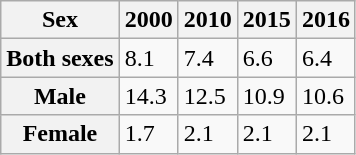<table class="wikitable">
<tr>
<th>Sex</th>
<th>2000</th>
<th>2010</th>
<th>2015</th>
<th>2016</th>
</tr>
<tr>
<th>Both sexes</th>
<td>8.1</td>
<td>7.4</td>
<td>6.6</td>
<td>6.4</td>
</tr>
<tr>
<th>Male</th>
<td>14.3</td>
<td>12.5</td>
<td>10.9</td>
<td>10.6</td>
</tr>
<tr>
<th>Female</th>
<td>1.7</td>
<td>2.1</td>
<td>2.1</td>
<td>2.1</td>
</tr>
</table>
